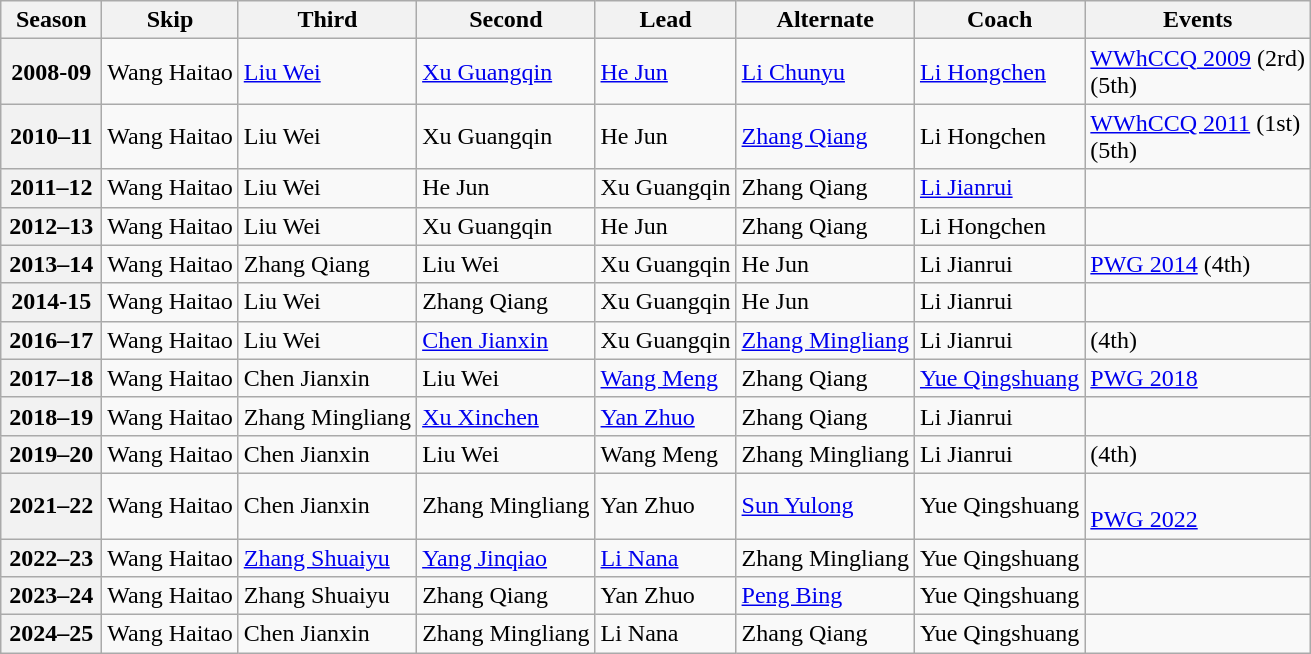<table class="wikitable">
<tr>
<th scope="col" width=60>Season</th>
<th scope="col">Skip</th>
<th scope="col">Third</th>
<th scope="col">Second</th>
<th scope="col">Lead</th>
<th scope="col">Alternate</th>
<th scope="col">Coach</th>
<th scope="col">Events</th>
</tr>
<tr>
<th scope="row">2008-09</th>
<td>Wang Haitao</td>
<td><a href='#'>Liu Wei</a></td>
<td><a href='#'>Xu Guangqin</a></td>
<td><a href='#'>He Jun</a></td>
<td><a href='#'>Li Chunyu</a></td>
<td><a href='#'>Li Hongchen</a></td>
<td><a href='#'>WWhCCQ 2009</a> (2rd) <br>  (5th)</td>
</tr>
<tr>
<th scope="row">2010–11</th>
<td>Wang Haitao</td>
<td>Liu Wei</td>
<td>Xu Guangqin</td>
<td>He Jun</td>
<td><a href='#'>Zhang Qiang</a></td>
<td>Li Hongchen</td>
<td><a href='#'>WWhCCQ 2011</a> (1st)  <br>  (5th)</td>
</tr>
<tr>
<th scope="row">2011–12</th>
<td>Wang Haitao</td>
<td>Liu Wei</td>
<td>He Jun</td>
<td>Xu Guangqin</td>
<td>Zhang Qiang</td>
<td><a href='#'>Li Jianrui</a></td>
<td> </td>
</tr>
<tr>
<th scope="row">2012–13</th>
<td>Wang Haitao</td>
<td>Liu Wei</td>
<td>Xu Guangqin</td>
<td>He Jun</td>
<td>Zhang Qiang</td>
<td>Li Hongchen</td>
<td> </td>
</tr>
<tr>
<th scope="row">2013–14</th>
<td>Wang Haitao</td>
<td>Zhang Qiang</td>
<td>Liu Wei</td>
<td>Xu Guangqin</td>
<td>He Jun</td>
<td>Li Jianrui</td>
<td><a href='#'>PWG 2014</a> (4th)</td>
</tr>
<tr>
<th scope="row">2014-15</th>
<td>Wang Haitao</td>
<td>Liu Wei</td>
<td>Zhang Qiang</td>
<td>Xu Guangqin</td>
<td>He Jun</td>
<td>Li Jianrui</td>
<td> </td>
</tr>
<tr>
<th scope="row">2016–17</th>
<td>Wang Haitao</td>
<td>Liu Wei</td>
<td><a href='#'>Chen Jianxin</a></td>
<td>Xu Guangqin</td>
<td><a href='#'>Zhang Mingliang</a></td>
<td>Li Jianrui</td>
<td> (4th)</td>
</tr>
<tr>
<th scope="row">2017–18</th>
<td>Wang Haitao</td>
<td>Chen Jianxin</td>
<td>Liu Wei</td>
<td><a href='#'>Wang Meng</a></td>
<td>Zhang Qiang</td>
<td><a href='#'>Yue Qingshuang</a></td>
<td><a href='#'>PWG 2018</a> </td>
</tr>
<tr>
<th scope="row">2018–19</th>
<td>Wang Haitao</td>
<td>Zhang Mingliang</td>
<td><a href='#'>Xu Xinchen</a></td>
<td><a href='#'>Yan Zhuo</a></td>
<td>Zhang Qiang</td>
<td>Li Jianrui</td>
<td> </td>
</tr>
<tr>
<th scope="row">2019–20</th>
<td>Wang Haitao</td>
<td>Chen Jianxin</td>
<td>Liu Wei</td>
<td>Wang Meng</td>
<td>Zhang Mingliang</td>
<td>Li Jianrui</td>
<td> (4th)</td>
</tr>
<tr>
<th scope="row">2021–22</th>
<td>Wang Haitao</td>
<td>Chen Jianxin</td>
<td>Zhang Mingliang</td>
<td>Yan Zhuo</td>
<td><a href='#'>Sun Yulong</a></td>
<td>Yue Qingshuang</td>
<td> <br><a href='#'>PWG 2022</a> </td>
</tr>
<tr>
<th scope="row">2022–23</th>
<td>Wang Haitao</td>
<td><a href='#'>Zhang Shuaiyu</a></td>
<td><a href='#'>Yang Jinqiao</a></td>
<td><a href='#'>Li Nana</a></td>
<td>Zhang Mingliang</td>
<td>Yue Qingshuang</td>
<td> </td>
</tr>
<tr>
<th scope="row">2023–24</th>
<td>Wang Haitao</td>
<td>Zhang Shuaiyu</td>
<td>Zhang Qiang</td>
<td>Yan Zhuo</td>
<td><a href='#'>Peng Bing</a></td>
<td>Yue Qingshuang</td>
<td> </td>
</tr>
<tr>
<th scope="row">2024–25</th>
<td>Wang Haitao</td>
<td>Chen Jianxin</td>
<td>Zhang Mingliang</td>
<td>Li Nana</td>
<td>Zhang Qiang</td>
<td>Yue Qingshuang</td>
<td> </td>
</tr>
</table>
